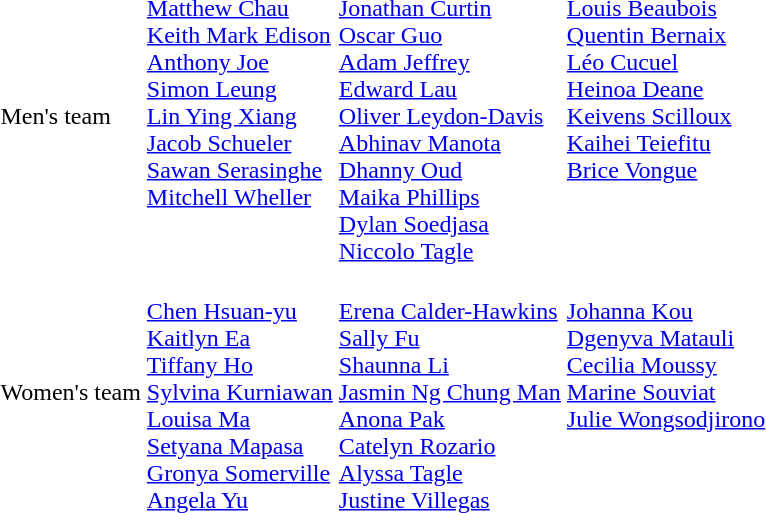<table>
<tr>
<td>Men's team<br></td>
<td valign="top"><br><a href='#'>Matthew Chau</a><br><a href='#'>Keith Mark Edison</a><br><a href='#'>Anthony Joe</a><br><a href='#'>Simon Leung</a><br><a href='#'>Lin Ying Xiang</a><br><a href='#'>Jacob Schueler</a><br><a href='#'>Sawan Serasinghe</a><br><a href='#'>Mitchell Wheller</a></td>
<td><br><a href='#'>Jonathan Curtin</a><br><a href='#'>Oscar Guo</a><br><a href='#'>Adam Jeffrey</a><br><a href='#'>Edward Lau</a><br><a href='#'>Oliver Leydon-Davis</a><br><a href='#'>Abhinav Manota</a><br><a href='#'>Dhanny Oud</a><br><a href='#'>Maika Phillips</a><br><a href='#'>Dylan Soedjasa</a><br><a href='#'>Niccolo Tagle</a></td>
<td valign="top"><br><a href='#'>Louis Beaubois</a><br><a href='#'>Quentin Bernaix</a><br><a href='#'>Léo Cucuel</a><br><a href='#'>Heinoa Deane</a><br><a href='#'>Keivens Scilloux</a><br><a href='#'>Kaihei Teiefitu</a><br><a href='#'>Brice Vongue</a></td>
</tr>
<tr>
<td>Women's team<br></td>
<td><br><a href='#'>Chen Hsuan-yu</a><br><a href='#'>Kaitlyn Ea</a><br><a href='#'>Tiffany Ho</a><br><a href='#'>Sylvina Kurniawan</a><br><a href='#'>Louisa Ma</a><br><a href='#'>Setyana Mapasa</a><br><a href='#'>Gronya Somerville</a><br><a href='#'>Angela Yu</a></td>
<td><br><a href='#'>Erena Calder-Hawkins</a><br><a href='#'>Sally Fu</a><br><a href='#'>Shaunna Li</a><br><a href='#'>Jasmin Ng Chung Man</a><br><a href='#'>Anona Pak</a><br><a href='#'>Catelyn Rozario</a><br><a href='#'>Alyssa Tagle</a><br><a href='#'>Justine Villegas</a></td>
<td valign="top"><br><a href='#'>Johanna Kou</a><br><a href='#'>Dgenyva Matauli</a><br><a href='#'>Cecilia Moussy</a><br><a href='#'>Marine Souviat</a><br><a href='#'>Julie Wongsodjirono</a></td>
</tr>
</table>
